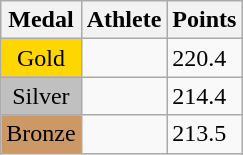<table class="wikitable">
<tr>
<th>Medal</th>
<th>Athlete</th>
<th>Points</th>
</tr>
<tr>
<td style="text-align:center;background-color:gold;">Gold</td>
<td></td>
<td>220.4</td>
</tr>
<tr>
<td style="text-align:center;background-color:silver;">Silver</td>
<td></td>
<td>214.4</td>
</tr>
<tr>
<td style="text-align:center;background-color:#CC9966;">Bronze</td>
<td></td>
<td>213.5</td>
</tr>
</table>
